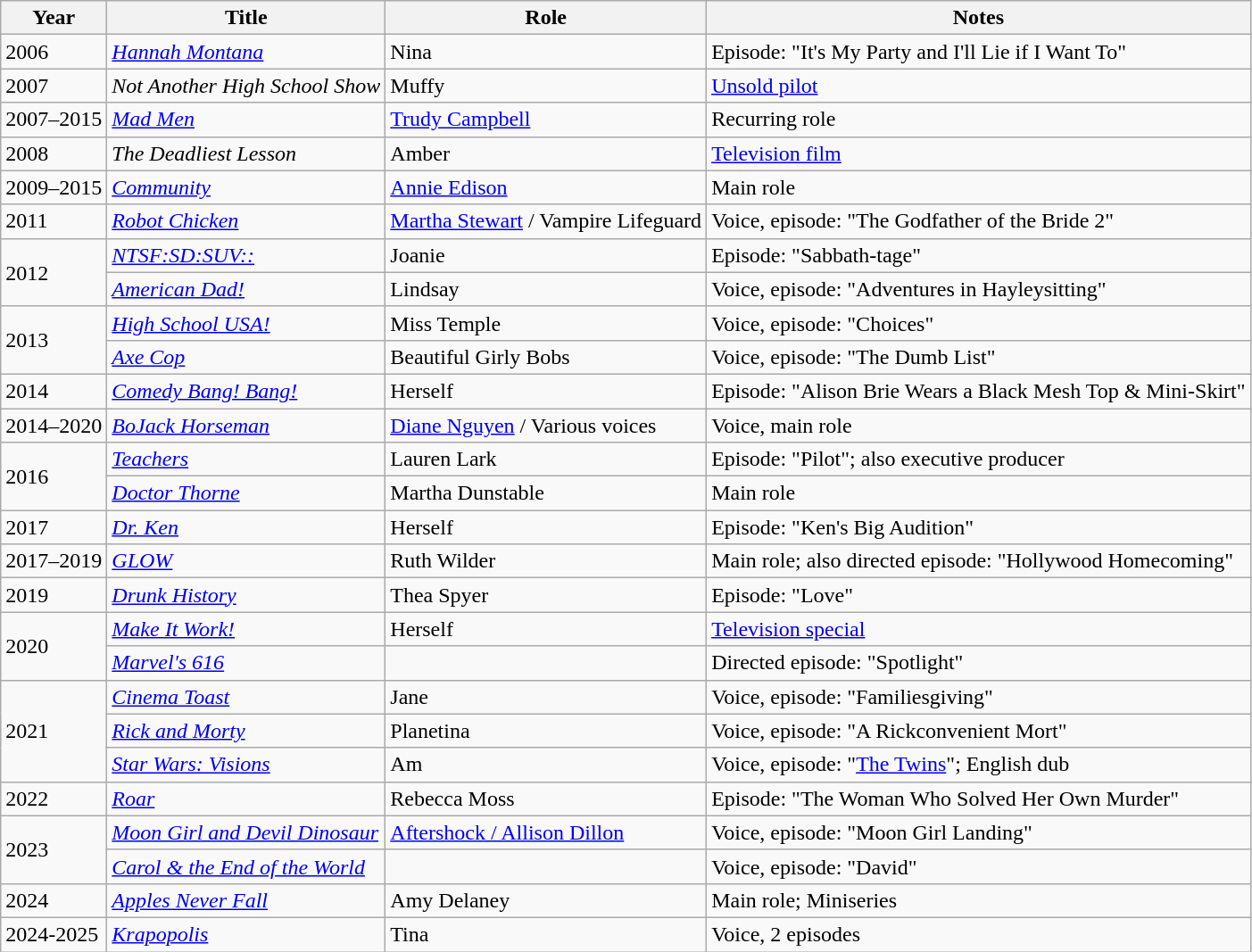<table class="wikitable sortable">
<tr>
<th>Year</th>
<th>Title</th>
<th>Role</th>
<th class="unsortable">Notes</th>
</tr>
<tr>
<td>2006</td>
<td><em><a href='#'>Hannah Montana</a></em></td>
<td>Nina</td>
<td>Episode: "It's My Party and I'll Lie if I Want To"</td>
</tr>
<tr>
<td>2007</td>
<td><em>Not Another High School Show</em></td>
<td>Muffy</td>
<td><a href='#'>Unsold pilot</a></td>
</tr>
<tr>
<td>2007–2015</td>
<td><em><a href='#'>Mad Men</a></em></td>
<td><a href='#'>Trudy Campbell</a></td>
<td>Recurring role</td>
</tr>
<tr>
<td>2008</td>
<td><em>The Deadliest Lesson</em></td>
<td>Amber</td>
<td><a href='#'>Television film</a></td>
</tr>
<tr>
<td>2009–2015</td>
<td><em><a href='#'>Community</a></em></td>
<td><a href='#'>Annie Edison</a></td>
<td>Main role</td>
</tr>
<tr>
<td>2011</td>
<td><em><a href='#'>Robot Chicken</a></em></td>
<td><a href='#'>Martha Stewart</a> / Vampire Lifeguard</td>
<td>Voice, episode: "The Godfather of the Bride 2"</td>
</tr>
<tr>
<td rowspan="2">2012</td>
<td><em><a href='#'>NTSF:SD:SUV::</a></em></td>
<td>Joanie</td>
<td>Episode: "Sabbath-tage"</td>
</tr>
<tr>
<td><em><a href='#'>American Dad!</a></em></td>
<td>Lindsay</td>
<td>Voice, episode: "Adventures in Hayleysitting"</td>
</tr>
<tr>
<td rowspan="2">2013</td>
<td><em><a href='#'>High School USA!</a></em></td>
<td>Miss Temple</td>
<td>Voice, episode: "Choices"</td>
</tr>
<tr>
<td><em><a href='#'>Axe Cop</a></em></td>
<td>Beautiful Girly Bobs</td>
<td>Voice, episode: "The Dumb List"</td>
</tr>
<tr>
<td>2014</td>
<td><em><a href='#'>Comedy Bang! Bang!</a></em></td>
<td>Herself</td>
<td>Episode: "Alison Brie Wears a Black Mesh Top & Mini-Skirt"</td>
</tr>
<tr>
<td>2014–2020</td>
<td><em><a href='#'>BoJack Horseman</a></em></td>
<td><a href='#'>Diane Nguyen</a> / Various voices</td>
<td>Voice, main role</td>
</tr>
<tr>
<td rowspan="2">2016</td>
<td><em><a href='#'>Teachers</a></em></td>
<td>Lauren Lark</td>
<td>Episode: "Pilot"; also executive producer</td>
</tr>
<tr>
<td><em><a href='#'>Doctor Thorne</a></em></td>
<td>Martha Dunstable</td>
<td>Main role</td>
</tr>
<tr>
<td>2017</td>
<td><em><a href='#'>Dr. Ken</a></em></td>
<td>Herself</td>
<td>Episode: "Ken's Big Audition"</td>
</tr>
<tr>
<td>2017–2019</td>
<td><em><a href='#'>GLOW</a></em></td>
<td>Ruth Wilder</td>
<td>Main role; also directed episode: "Hollywood Homecoming"</td>
</tr>
<tr>
<td>2019</td>
<td><em><a href='#'>Drunk History</a></em></td>
<td>Thea Spyer</td>
<td>Episode: "Love"</td>
</tr>
<tr>
<td rowspan="2">2020</td>
<td><em><a href='#'>Make It Work!</a></em></td>
<td>Herself</td>
<td><a href='#'>Television special</a></td>
</tr>
<tr>
<td><em><a href='#'>Marvel's 616</a></em></td>
<td></td>
<td>Directed episode: "Spotlight"</td>
</tr>
<tr>
<td rowspan="3">2021</td>
<td><em><a href='#'>Cinema Toast</a></em></td>
<td>Jane</td>
<td>Voice, episode: "Familiesgiving"</td>
</tr>
<tr>
<td><em><a href='#'>Rick and Morty</a></em></td>
<td>Planetina</td>
<td>Voice, episode: "A Rickconvenient Mort"</td>
</tr>
<tr>
<td><em><a href='#'>Star Wars: Visions</a></em></td>
<td>Am</td>
<td>Voice, episode: "<a href='#'>The Twins</a>"; English dub</td>
</tr>
<tr>
<td>2022</td>
<td><em><a href='#'>Roar</a></em></td>
<td>Rebecca Moss</td>
<td>Episode: "The Woman Who Solved Her Own Murder"</td>
</tr>
<tr>
<td rowspan="2">2023</td>
<td><em><a href='#'>Moon Girl and Devil Dinosaur</a></em></td>
<td><a href='#'>Aftershock / Allison Dillon</a></td>
<td>Voice, episode: "Moon Girl Landing"</td>
</tr>
<tr>
<td><em><a href='#'>Carol & the End of the World</a></em></td>
<td></td>
<td>Voice, episode: "David"</td>
</tr>
<tr>
<td>2024</td>
<td><em><a href='#'>Apples Never Fall</a></em></td>
<td>Amy Delaney</td>
<td>Main role; Miniseries</td>
</tr>
<tr>
<td>2024-2025</td>
<td><em><a href='#'>Krapopolis</a></em></td>
<td>Tina</td>
<td>Voice, 2 episodes</td>
</tr>
</table>
